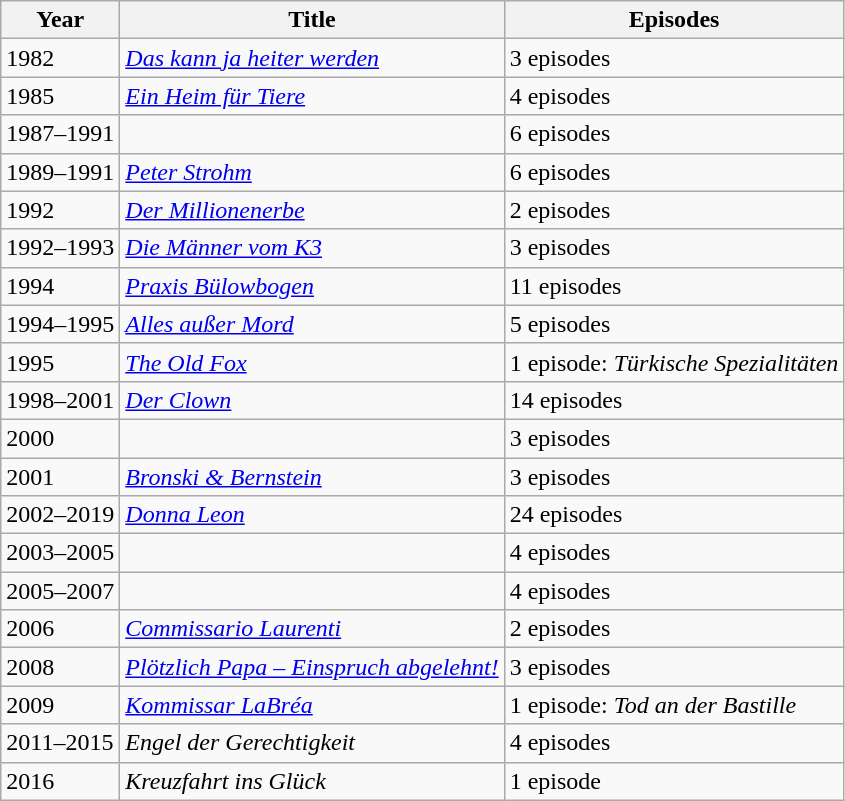<table class="wikitable sortable">
<tr>
<th>Year</th>
<th>Title</th>
<th>Episodes</th>
</tr>
<tr>
<td>1982</td>
<td><em><a href='#'>Das kann ja heiter werden</a></em></td>
<td>3 episodes</td>
</tr>
<tr>
<td>1985</td>
<td><em><a href='#'>Ein Heim für Tiere</a></em></td>
<td>4 episodes</td>
</tr>
<tr>
<td>1987–1991</td>
<td><em></em></td>
<td>6 episodes</td>
</tr>
<tr>
<td>1989–1991</td>
<td><em><a href='#'>Peter Strohm</a></em></td>
<td>6 episodes</td>
</tr>
<tr>
<td>1992</td>
<td><em><a href='#'>Der Millionenerbe</a></em></td>
<td>2 episodes</td>
</tr>
<tr>
<td>1992–1993</td>
<td><em><a href='#'>Die Männer vom K3</a></em></td>
<td>3 episodes</td>
</tr>
<tr>
<td>1994</td>
<td><em><a href='#'>Praxis Bülowbogen</a></em></td>
<td>11 episodes</td>
</tr>
<tr>
<td>1994–1995</td>
<td><em><a href='#'>Alles außer Mord</a></em></td>
<td>5 episodes</td>
</tr>
<tr>
<td>1995</td>
<td><em><a href='#'>The Old Fox</a></em></td>
<td>1 episode: <em>Türkische Spezialitäten</em></td>
</tr>
<tr>
<td>1998–2001</td>
<td><em><a href='#'>Der Clown</a></em></td>
<td>14 episodes</td>
</tr>
<tr>
<td>2000</td>
<td><em></em></td>
<td>3 episodes</td>
</tr>
<tr>
<td>2001</td>
<td><em><a href='#'>Bronski & Bernstein</a></em></td>
<td>3 episodes</td>
</tr>
<tr>
<td>2002–2019</td>
<td><em><a href='#'>Donna Leon</a></em></td>
<td>24 episodes</td>
</tr>
<tr>
<td>2003–2005</td>
<td><em></em></td>
<td>4 episodes</td>
</tr>
<tr>
<td>2005–2007</td>
<td><em></em></td>
<td>4 episodes</td>
</tr>
<tr>
<td>2006</td>
<td><em><a href='#'>Commissario Laurenti</a></em></td>
<td>2 episodes</td>
</tr>
<tr>
<td>2008</td>
<td><em><a href='#'>Plötzlich Papa – Einspruch abgelehnt!</a></em></td>
<td>3 episodes</td>
</tr>
<tr>
<td>2009</td>
<td><em><a href='#'>Kommissar LaBréa</a></em></td>
<td>1 episode: <em>Tod an der Bastille</em></td>
</tr>
<tr>
<td>2011–2015</td>
<td><em>Engel der Gerechtigkeit</em></td>
<td>4 episodes</td>
</tr>
<tr>
<td>2016</td>
<td><em>Kreuzfahrt ins Glück</em></td>
<td>1 episode</td>
</tr>
</table>
